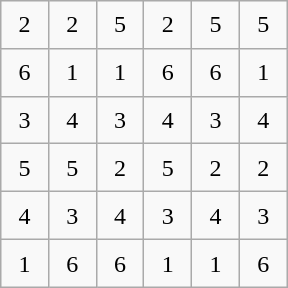<table class="wikitable" style="margin-left:auto;margin-right:auto;text-align:center;width:12em;height:12em;table-layout:fixed;">
<tr>
<td>2</td>
<td>2</td>
<td>5</td>
<td>2</td>
<td>5</td>
<td>5</td>
</tr>
<tr>
<td>6</td>
<td>1</td>
<td>1</td>
<td>6</td>
<td>6</td>
<td>1</td>
</tr>
<tr>
<td>3</td>
<td>4</td>
<td>3</td>
<td>4</td>
<td>3</td>
<td>4</td>
</tr>
<tr>
<td>5</td>
<td>5</td>
<td>2</td>
<td>5</td>
<td>2</td>
<td>2</td>
</tr>
<tr>
<td>4</td>
<td>3</td>
<td>4</td>
<td>3</td>
<td>4</td>
<td>3</td>
</tr>
<tr>
<td>1</td>
<td>6</td>
<td>6</td>
<td>1</td>
<td>1</td>
<td>6</td>
</tr>
</table>
